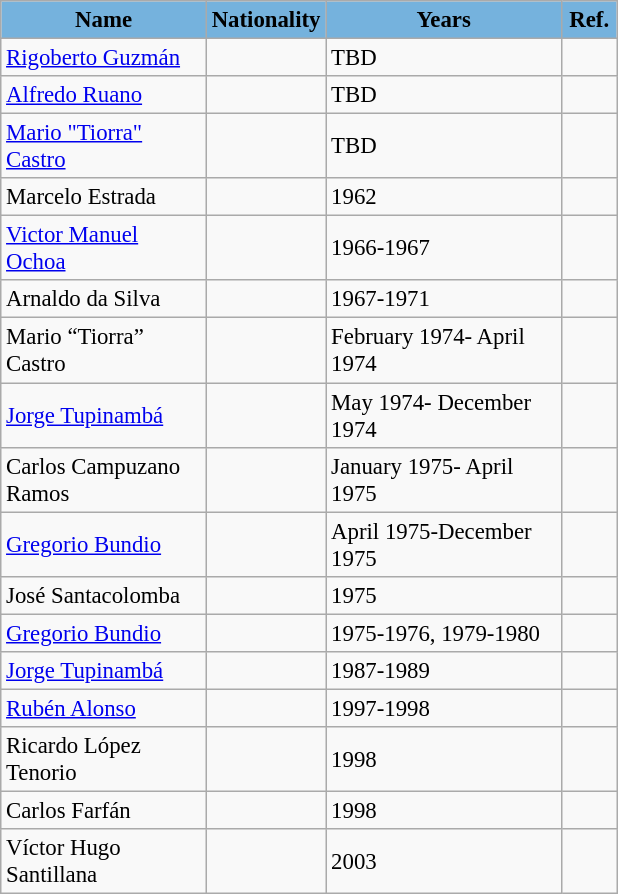<table class="wikitable" style="text-align:left; font-size:95%;">
<tr>
<th style="background:#75b2dd; width:130px;"><span>Name</span></th>
<th style="background:#75b2dd; width:60px;"><span>Nationality</span></th>
<th style="background:#75b2dd; width:150px;"><span>Years</span></th>
<th style="background:#75b2dd; width:30px;"><span>Ref.</span></th>
</tr>
<tr>
<td><a href='#'>Rigoberto Guzmán</a></td>
<td></td>
<td>TBD</td>
<td></td>
</tr>
<tr>
<td><a href='#'>Alfredo Ruano</a></td>
<td></td>
<td>TBD</td>
<td></td>
</tr>
<tr>
<td><a href='#'>Mario "Tiorra" Castro</a></td>
<td></td>
<td>TBD</td>
<td></td>
</tr>
<tr>
<td>Marcelo Estrada</td>
<td></td>
<td>1962</td>
<td></td>
</tr>
<tr>
<td><a href='#'>Victor Manuel Ochoa</a></td>
<td></td>
<td>1966-1967</td>
<td></td>
</tr>
<tr>
<td>Arnaldo da Silva</td>
<td></td>
<td>1967-1971</td>
<td></td>
</tr>
<tr>
<td>Mario “Tiorra” Castro</td>
<td></td>
<td>February 1974- April 1974</td>
<td></td>
</tr>
<tr>
<td><a href='#'>Jorge Tupinambá</a></td>
<td></td>
<td>May 1974- December 1974</td>
<td></td>
</tr>
<tr>
<td>Carlos Campuzano Ramos</td>
<td></td>
<td>January 1975- April 1975</td>
<td></td>
</tr>
<tr>
<td><a href='#'>Gregorio Bundio</a></td>
<td></td>
<td>April 1975-December 1975</td>
<td></td>
</tr>
<tr>
<td>José Santacolomba</td>
<td> </td>
<td>1975</td>
<td></td>
</tr>
<tr>
<td><a href='#'>Gregorio Bundio</a></td>
<td></td>
<td>1975-1976, 1979-1980</td>
<td></td>
</tr>
<tr>
<td><a href='#'>Jorge Tupinambá</a></td>
<td></td>
<td>1987-1989</td>
<td></td>
</tr>
<tr>
<td><a href='#'>Rubén Alonso</a></td>
<td></td>
<td>1997-1998</td>
<td></td>
</tr>
<tr>
<td>Ricardo López Tenorio</td>
<td></td>
<td>1998</td>
<td></td>
</tr>
<tr>
<td>Carlos Farfán</td>
<td></td>
<td>1998</td>
<td></td>
</tr>
<tr>
<td>Víctor Hugo Santillana</td>
<td></td>
<td>2003</td>
<td></td>
</tr>
</table>
